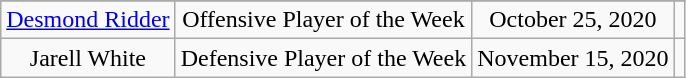<table class="wikitable sortable sortable" style="text-align: center">
<tr align=center>
</tr>
<tr>
<td><a href='#'>Desmond Ridder</a></td>
<td>Offensive Player of the Week</td>
<td>October 25, 2020</td>
<td></td>
</tr>
<tr>
<td>Jarell White</td>
<td>Defensive Player of the Week</td>
<td>November 15, 2020</td>
<td></td>
</tr>
</table>
